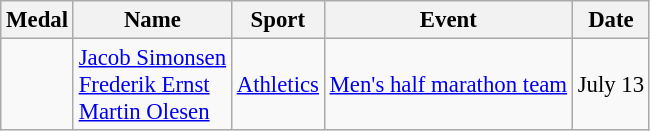<table class="wikitable sortable" style="font-size: 95%;">
<tr>
<th>Medal</th>
<th>Name</th>
<th>Sport</th>
<th>Event</th>
<th>Date</th>
</tr>
<tr>
<td></td>
<td><a href='#'>Jacob Simonsen</a><br><a href='#'>Frederik Ernst</a><br><a href='#'>Martin Olesen</a></td>
<td><a href='#'>Athletics</a></td>
<td><a href='#'>Men's half marathon team</a></td>
<td>July 13</td>
</tr>
</table>
